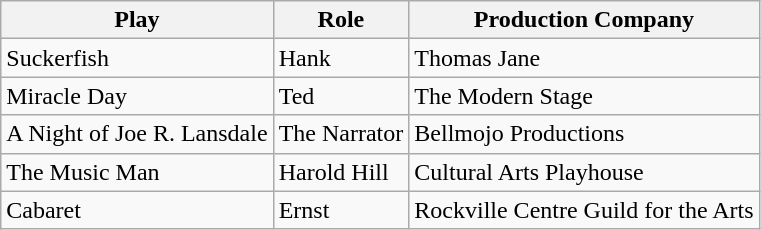<table class="wikitable">
<tr>
<th>Play</th>
<th>Role</th>
<th>Production Company</th>
</tr>
<tr>
<td>Suckerfish</td>
<td>Hank</td>
<td>Thomas Jane</td>
</tr>
<tr>
<td>Miracle Day</td>
<td>Ted</td>
<td>The Modern Stage</td>
</tr>
<tr>
<td>A Night of Joe R. Lansdale</td>
<td>The Narrator</td>
<td>Bellmojo Productions</td>
</tr>
<tr>
<td>The Music Man</td>
<td>Harold Hill</td>
<td>Cultural Arts Playhouse</td>
</tr>
<tr>
<td>Cabaret</td>
<td>Ernst</td>
<td>Rockville Centre Guild for the Arts</td>
</tr>
</table>
